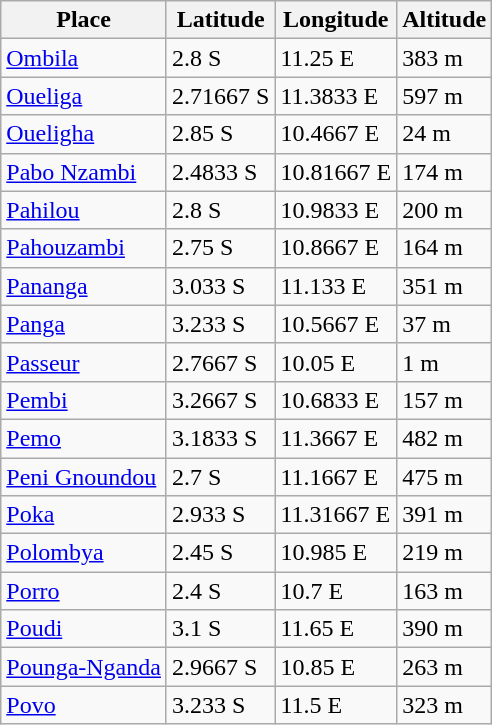<table class="wikitable">
<tr>
<th>Place</th>
<th>Latitude</th>
<th>Longitude</th>
<th>Altitude</th>
</tr>
<tr>
<td><a href='#'>Ombila</a></td>
<td>2.8 S</td>
<td>11.25 E</td>
<td>383 m</td>
</tr>
<tr>
<td><a href='#'>Oueliga</a></td>
<td>2.71667 S</td>
<td>11.3833 E</td>
<td>597 m</td>
</tr>
<tr>
<td><a href='#'>Oueligha</a></td>
<td>2.85 S</td>
<td>10.4667 E</td>
<td>24 m</td>
</tr>
<tr>
<td><a href='#'>Pabo Nzambi</a></td>
<td>2.4833 S</td>
<td>10.81667 E</td>
<td>174 m</td>
</tr>
<tr>
<td><a href='#'>Pahilou</a></td>
<td>2.8 S</td>
<td>10.9833 E</td>
<td>200 m</td>
</tr>
<tr>
<td><a href='#'>Pahouzambi</a></td>
<td>2.75 S</td>
<td>10.8667 E</td>
<td>164 m</td>
</tr>
<tr>
<td><a href='#'>Pananga</a></td>
<td>3.033 S</td>
<td>11.133 E</td>
<td>351 m</td>
</tr>
<tr>
<td><a href='#'>Panga</a></td>
<td>3.233 S</td>
<td>10.5667 E</td>
<td>37 m</td>
</tr>
<tr>
<td><a href='#'>Passeur</a></td>
<td>2.7667 S</td>
<td>10.05 E</td>
<td>1 m</td>
</tr>
<tr>
<td><a href='#'>Pembi</a></td>
<td>3.2667 S</td>
<td>10.6833 E</td>
<td>157 m</td>
</tr>
<tr>
<td><a href='#'>Pemo</a></td>
<td>3.1833 S</td>
<td>11.3667 E</td>
<td>482 m</td>
</tr>
<tr>
<td><a href='#'>Peni Gnoundou</a></td>
<td>2.7 S</td>
<td>11.1667 E</td>
<td>475 m</td>
</tr>
<tr>
<td><a href='#'>Poka</a></td>
<td>2.933 S</td>
<td>11.31667 E</td>
<td>391 m</td>
</tr>
<tr>
<td><a href='#'>Polombya</a></td>
<td>2.45 S</td>
<td>10.985 E</td>
<td>219 m</td>
</tr>
<tr>
<td><a href='#'>Porro</a></td>
<td>2.4 S</td>
<td>10.7 E</td>
<td>163 m</td>
</tr>
<tr>
<td><a href='#'>Poudi</a></td>
<td>3.1 S</td>
<td>11.65 E</td>
<td>390 m</td>
</tr>
<tr>
<td><a href='#'>Pounga-Nganda</a></td>
<td>2.9667 S</td>
<td>10.85 E</td>
<td>263 m</td>
</tr>
<tr>
<td><a href='#'>Povo</a></td>
<td>3.233 S</td>
<td>11.5 E</td>
<td>323 m</td>
</tr>
</table>
